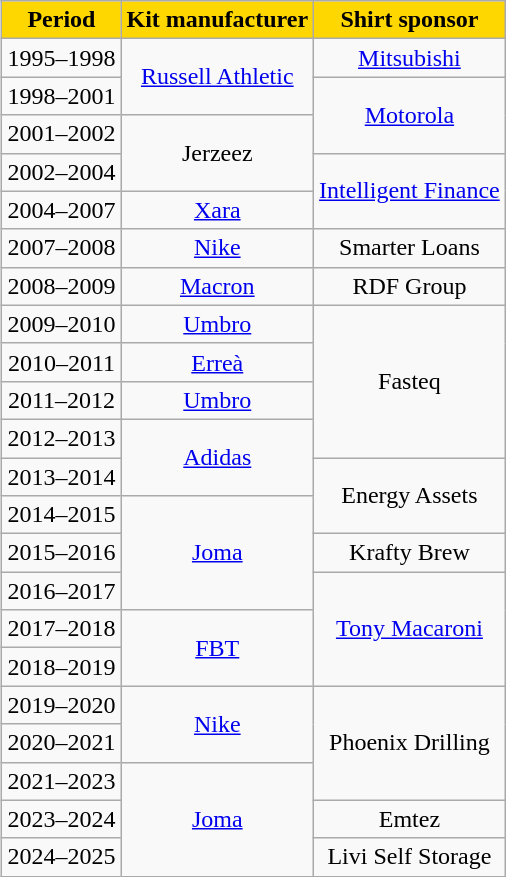<table class="wikitable" style="text-align:center;margin-left:1em;float:right">
<tr>
<th style="background:gold; color:black;" scope="col">Period</th>
<th style="background:gold; color:black;" scope="col">Kit manufacturer</th>
<th style="background:gold; color:black;" scope="col">Shirt sponsor</th>
</tr>
<tr>
<td>1995–1998</td>
<td rowspan=2><a href='#'>Russell Athletic</a></td>
<td><a href='#'>Mitsubishi</a></td>
</tr>
<tr>
<td>1998–2001</td>
<td rowspan=2><a href='#'>Motorola</a></td>
</tr>
<tr>
<td>2001–2002</td>
<td rowspan=2>Jerzeez</td>
</tr>
<tr>
<td>2002–2004</td>
<td rowspan=2><a href='#'>Intelligent Finance</a></td>
</tr>
<tr>
<td>2004–2007</td>
<td><a href='#'>Xara</a></td>
</tr>
<tr>
<td>2007–2008</td>
<td><a href='#'>Nike</a></td>
<td>Smarter Loans</td>
</tr>
<tr>
<td>2008–2009</td>
<td><a href='#'>Macron</a></td>
<td>RDF Group</td>
</tr>
<tr>
<td>2009–2010</td>
<td><a href='#'>Umbro</a></td>
<td rowspan=4>Fasteq</td>
</tr>
<tr>
<td>2010–2011</td>
<td><a href='#'>Erreà</a></td>
</tr>
<tr>
<td>2011–2012</td>
<td><a href='#'>Umbro</a></td>
</tr>
<tr>
<td>2012–2013</td>
<td rowspan=2><a href='#'>Adidas</a></td>
</tr>
<tr>
<td>2013–2014</td>
<td rowspan=2>Energy Assets</td>
</tr>
<tr>
<td>2014–2015</td>
<td rowspan=3><a href='#'>Joma</a></td>
</tr>
<tr>
<td>2015–2016</td>
<td>Krafty Brew</td>
</tr>
<tr>
<td>2016–2017</td>
<td rowspan=3><a href='#'>Tony Macaroni</a></td>
</tr>
<tr>
<td>2017–2018</td>
<td rowspan=2><a href='#'>FBT</a></td>
</tr>
<tr>
<td>2018–2019</td>
</tr>
<tr>
<td>2019–2020</td>
<td rowspan=2><a href='#'>Nike</a></td>
<td rowspan=3>Phoenix Drilling</td>
</tr>
<tr>
<td>2020–2021</td>
</tr>
<tr>
<td>2021–2023</td>
<td rowspan=3><a href='#'>Joma</a></td>
</tr>
<tr>
<td>2023–2024</td>
<td>Emtez</td>
</tr>
<tr>
<td>2024–2025</td>
<td>Livi Self Storage</td>
</tr>
</table>
